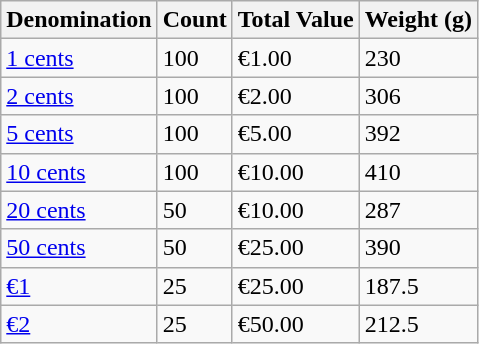<table class="wikitable">
<tr>
<th>Denomination</th>
<th>Count</th>
<th>Total Value</th>
<th>Weight (g)</th>
</tr>
<tr>
<td><a href='#'>1 cents</a></td>
<td>100</td>
<td>€1.00</td>
<td>230</td>
</tr>
<tr>
<td><a href='#'>2 cents</a></td>
<td>100</td>
<td>€2.00</td>
<td>306</td>
</tr>
<tr>
<td><a href='#'>5 cents</a></td>
<td>100</td>
<td>€5.00</td>
<td>392</td>
</tr>
<tr>
<td><a href='#'>10 cents</a></td>
<td>100</td>
<td>€10.00</td>
<td>410</td>
</tr>
<tr>
<td><a href='#'>20 cents</a></td>
<td>50</td>
<td>€10.00</td>
<td>287</td>
</tr>
<tr>
<td><a href='#'>50 cents</a></td>
<td>50</td>
<td>€25.00</td>
<td>390</td>
</tr>
<tr>
<td><a href='#'>€1</a></td>
<td>25</td>
<td>€25.00</td>
<td>187.5</td>
</tr>
<tr>
<td><a href='#'>€2</a></td>
<td>25</td>
<td>€50.00</td>
<td>212.5</td>
</tr>
</table>
